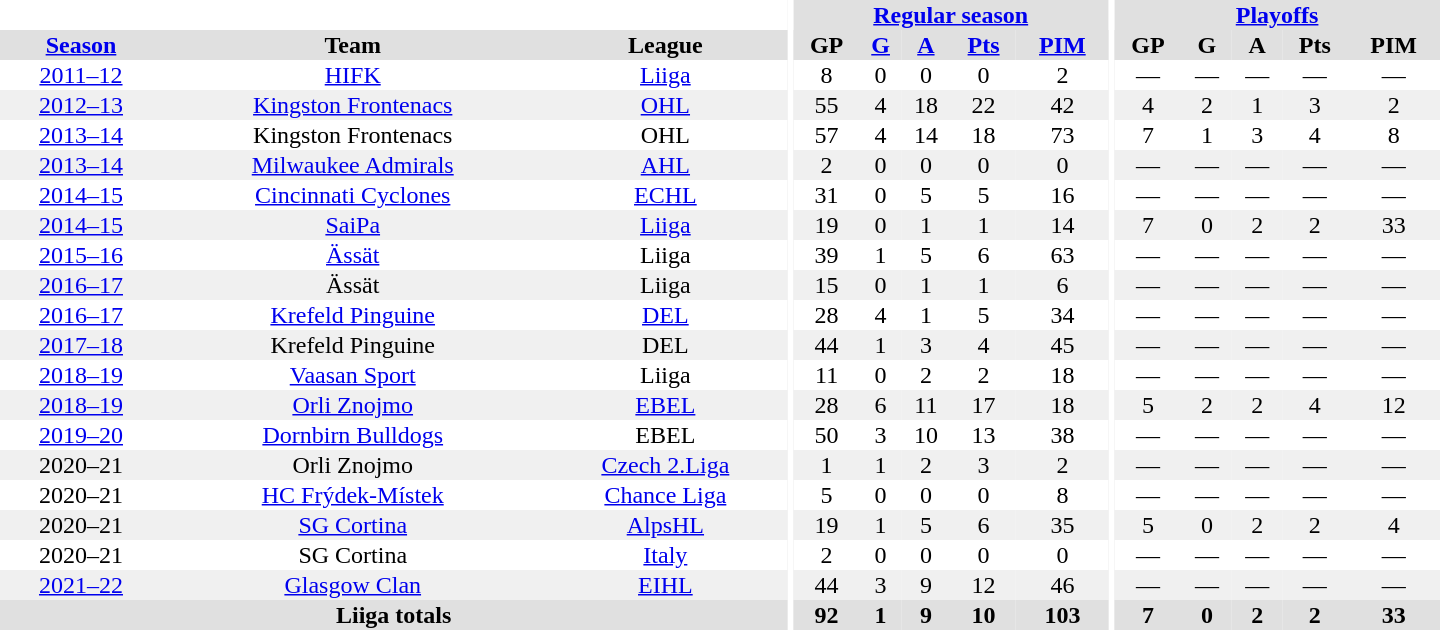<table border="0" cellpadding="1" cellspacing="0" style="text-align:center; width:60em">
<tr bgcolor="#e0e0e0">
<th colspan="3" bgcolor="#ffffff"></th>
<th rowspan="99" bgcolor="#ffffff"></th>
<th colspan="5"><a href='#'>Regular season</a></th>
<th rowspan="99" bgcolor="#ffffff"></th>
<th colspan="5"><a href='#'>Playoffs</a></th>
</tr>
<tr bgcolor="#e0e0e0">
<th><a href='#'>Season</a></th>
<th>Team</th>
<th>League</th>
<th>GP</th>
<th><a href='#'>G</a></th>
<th><a href='#'>A</a></th>
<th><a href='#'>Pts</a></th>
<th><a href='#'>PIM</a></th>
<th>GP</th>
<th>G</th>
<th>A</th>
<th>Pts</th>
<th>PIM</th>
</tr>
<tr>
<td><a href='#'>2011–12</a></td>
<td><a href='#'>HIFK</a></td>
<td><a href='#'>Liiga</a></td>
<td>8</td>
<td>0</td>
<td>0</td>
<td>0</td>
<td>2</td>
<td>—</td>
<td>—</td>
<td>—</td>
<td>—</td>
<td>—</td>
</tr>
<tr bgcolor="#f0f0f0">
<td><a href='#'>2012–13</a></td>
<td><a href='#'>Kingston Frontenacs</a></td>
<td><a href='#'>OHL</a></td>
<td>55</td>
<td>4</td>
<td>18</td>
<td>22</td>
<td>42</td>
<td>4</td>
<td>2</td>
<td>1</td>
<td>3</td>
<td>2</td>
</tr>
<tr>
<td><a href='#'>2013–14</a></td>
<td>Kingston Frontenacs</td>
<td>OHL</td>
<td>57</td>
<td>4</td>
<td>14</td>
<td>18</td>
<td>73</td>
<td>7</td>
<td>1</td>
<td>3</td>
<td>4</td>
<td>8</td>
</tr>
<tr bgcolor="#f0f0f0">
<td><a href='#'>2013–14</a></td>
<td><a href='#'>Milwaukee Admirals</a></td>
<td><a href='#'>AHL</a></td>
<td>2</td>
<td>0</td>
<td>0</td>
<td>0</td>
<td>0</td>
<td>—</td>
<td>—</td>
<td>—</td>
<td>—</td>
<td>—</td>
</tr>
<tr>
<td><a href='#'>2014–15</a></td>
<td><a href='#'>Cincinnati Cyclones</a></td>
<td><a href='#'>ECHL</a></td>
<td>31</td>
<td>0</td>
<td>5</td>
<td>5</td>
<td>16</td>
<td>—</td>
<td>—</td>
<td>—</td>
<td>—</td>
<td>—</td>
</tr>
<tr bgcolor="#f0f0f0">
<td><a href='#'>2014–15</a></td>
<td><a href='#'>SaiPa</a></td>
<td><a href='#'>Liiga</a></td>
<td>19</td>
<td>0</td>
<td>1</td>
<td>1</td>
<td>14</td>
<td>7</td>
<td>0</td>
<td>2</td>
<td>2</td>
<td>33</td>
</tr>
<tr>
<td><a href='#'>2015–16</a></td>
<td><a href='#'>Ässät</a></td>
<td>Liiga</td>
<td>39</td>
<td>1</td>
<td>5</td>
<td>6</td>
<td>63</td>
<td>—</td>
<td>—</td>
<td>—</td>
<td>—</td>
<td>—</td>
</tr>
<tr bgcolor="#f0f0f0">
<td><a href='#'>2016–17</a></td>
<td>Ässät</td>
<td>Liiga</td>
<td>15</td>
<td>0</td>
<td>1</td>
<td>1</td>
<td>6</td>
<td>—</td>
<td>—</td>
<td>—</td>
<td>—</td>
<td>—</td>
</tr>
<tr>
<td><a href='#'>2016–17</a></td>
<td><a href='#'>Krefeld Pinguine</a></td>
<td><a href='#'>DEL</a></td>
<td>28</td>
<td>4</td>
<td>1</td>
<td>5</td>
<td>34</td>
<td>—</td>
<td>—</td>
<td>—</td>
<td>—</td>
<td>—</td>
</tr>
<tr bgcolor="#f0f0f0">
<td><a href='#'>2017–18</a></td>
<td>Krefeld Pinguine</td>
<td>DEL</td>
<td>44</td>
<td>1</td>
<td>3</td>
<td>4</td>
<td>45</td>
<td>—</td>
<td>—</td>
<td>—</td>
<td>—</td>
<td>—</td>
</tr>
<tr>
<td><a href='#'>2018–19</a></td>
<td><a href='#'>Vaasan Sport</a></td>
<td>Liiga</td>
<td>11</td>
<td>0</td>
<td>2</td>
<td>2</td>
<td>18</td>
<td>—</td>
<td>—</td>
<td>—</td>
<td>—</td>
<td>—</td>
</tr>
<tr bgcolor="#f0f0f0">
<td><a href='#'>2018–19</a></td>
<td><a href='#'>Orli Znojmo</a></td>
<td><a href='#'>EBEL</a></td>
<td>28</td>
<td>6</td>
<td>11</td>
<td>17</td>
<td>18</td>
<td>5</td>
<td>2</td>
<td>2</td>
<td>4</td>
<td>12</td>
</tr>
<tr>
<td><a href='#'>2019–20</a></td>
<td><a href='#'>Dornbirn Bulldogs</a></td>
<td>EBEL</td>
<td>50</td>
<td>3</td>
<td>10</td>
<td>13</td>
<td>38</td>
<td>—</td>
<td>—</td>
<td>—</td>
<td>—</td>
<td>—</td>
</tr>
<tr>
</tr>
<tr bgcolor="#f0f0f0">
<td>2020–21</td>
<td>Orli Znojmo</td>
<td><a href='#'>Czech 2.Liga</a></td>
<td>1</td>
<td>1</td>
<td>2</td>
<td>3</td>
<td>2</td>
<td>—</td>
<td>—</td>
<td>—</td>
<td>—</td>
<td>—</td>
</tr>
<tr>
<td>2020–21</td>
<td><a href='#'>HC Frýdek-Místek</a></td>
<td><a href='#'>Chance Liga</a></td>
<td>5</td>
<td>0</td>
<td>0</td>
<td>0</td>
<td>8</td>
<td>—</td>
<td>—</td>
<td>—</td>
<td>—</td>
<td>—</td>
</tr>
<tr>
</tr>
<tr bgcolor="#f0f0f0">
<td>2020–21</td>
<td><a href='#'>SG Cortina</a></td>
<td><a href='#'>AlpsHL</a></td>
<td>19</td>
<td>1</td>
<td>5</td>
<td>6</td>
<td>35</td>
<td>5</td>
<td>0</td>
<td>2</td>
<td>2</td>
<td>4</td>
</tr>
<tr>
<td>2020–21</td>
<td>SG Cortina</td>
<td><a href='#'>Italy</a></td>
<td>2</td>
<td>0</td>
<td>0</td>
<td>0</td>
<td>0</td>
<td>—</td>
<td>—</td>
<td>—</td>
<td>—</td>
<td>—</td>
</tr>
<tr bgcolor="#f0f0f0">
<td><a href='#'>2021–22</a></td>
<td><a href='#'>Glasgow Clan</a></td>
<td><a href='#'>EIHL</a></td>
<td>44</td>
<td>3</td>
<td>9</td>
<td>12</td>
<td>46</td>
<td>—</td>
<td>—</td>
<td>—</td>
<td>—</td>
<td>—</td>
</tr>
<tr bgcolor="#e0e0e0">
<th colspan="3">Liiga totals</th>
<th>92</th>
<th>1</th>
<th>9</th>
<th>10</th>
<th>103</th>
<th>7</th>
<th>0</th>
<th>2</th>
<th>2</th>
<th>33</th>
</tr>
</table>
